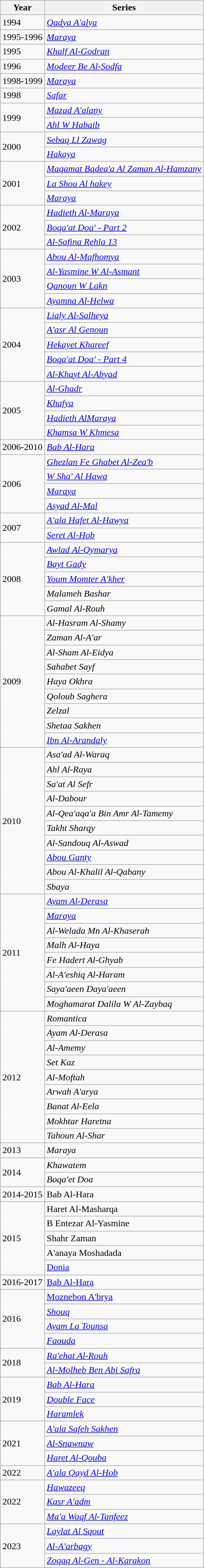<table class="wikitable">
<tr>
<th>Year</th>
<th>Series</th>
</tr>
<tr>
<td>1994</td>
<td><em><a href='#'>Qadya A'alya</a></em></td>
</tr>
<tr>
<td>1995-1996</td>
<td><em><a href='#'>Maraya</a></em></td>
</tr>
<tr>
<td>1995</td>
<td><em><a href='#'>Khalf Al-Godran</a></em></td>
</tr>
<tr>
<td>1996</td>
<td><em><a href='#'>Modeer Be Al-Sodfa</a></em></td>
</tr>
<tr>
<td>1998-1999</td>
<td><em><a href='#'>Maraya</a></em></td>
</tr>
<tr>
<td>1998</td>
<td><em><a href='#'>Safar</a></em></td>
</tr>
<tr>
<td rowspan="2">1999</td>
<td><em><a href='#'>Mazad A'alany</a></em></td>
</tr>
<tr>
<td><em><a href='#'>Ahl W Habaib</a></em></td>
</tr>
<tr>
<td rowspan="2">2000</td>
<td><em><a href='#'>Sebaq Ll Zawag</a></em></td>
</tr>
<tr>
<td><em><a href='#'>Hakaya</a></em></td>
</tr>
<tr>
<td rowspan="3">2001</td>
<td><em><a href='#'>Maqamat Badea'a Al Zaman Al-Hamzany</a></em></td>
</tr>
<tr>
<td><em><a href='#'>La Shou Al hakey</a></em></td>
</tr>
<tr>
<td><em><a href='#'>Maraya</a></em></td>
</tr>
<tr>
<td rowspan="3">2002</td>
<td><em><a href='#'>Hadieth Al-Maraya</a></em></td>
</tr>
<tr>
<td><em><a href='#'>Boqa'at Doa' - Part 2</a></em></td>
</tr>
<tr>
<td><em><a href='#'>Al-Safina Rehla 13</a></em></td>
</tr>
<tr>
<td rowspan="4">2003</td>
<td><em><a href='#'>Abou Al-Mafhomya</a></em></td>
</tr>
<tr>
<td><em><a href='#'>Al-Yasmine W Al-Asmant</a></em></td>
</tr>
<tr>
<td><em><a href='#'>Qanoun W Lakn</a></em></td>
</tr>
<tr>
<td><em><a href='#'>Ayamna Al-Helwa</a></em></td>
</tr>
<tr>
<td rowspan="5">2004</td>
<td><em><a href='#'>Lialy Al-Salheya</a></em></td>
</tr>
<tr>
<td><em><a href='#'>A'asr Al Genoun</a></em></td>
</tr>
<tr>
<td><em><a href='#'>Hekayet Khareef</a></em></td>
</tr>
<tr>
<td><em><a href='#'>Boqa'at Doa' - Part 4</a></em></td>
</tr>
<tr>
<td><em><a href='#'>Al-Khayt Al-Abyad</a></em></td>
</tr>
<tr>
<td rowspan="4">2005</td>
<td><em><a href='#'>Al-Ghadr</a></em></td>
</tr>
<tr>
<td><em><a href='#'>Khafya</a></em></td>
</tr>
<tr>
<td><em><a href='#'>Hadieth AlMaraya</a></em></td>
</tr>
<tr>
<td><em><a href='#'>Khamsa W Khmesa</a></em></td>
</tr>
<tr>
<td>2006-2010</td>
<td><em><a href='#'>Bab Al-Hara</a></em></td>
</tr>
<tr>
<td rowspan="4">2006</td>
<td><em><a href='#'>Ghezlan Fe Ghabet Al-Zea'b</a></em></td>
</tr>
<tr>
<td><em><a href='#'>W Sha' Al Hawa</a></em></td>
</tr>
<tr>
<td><em><a href='#'>Maraya</a></em></td>
</tr>
<tr>
<td><em><a href='#'>Asyad Al-Mal</a></em></td>
</tr>
<tr>
<td rowspan="2">2007</td>
<td><em><a href='#'>A'ala Hafet Al-Hawya</a></em></td>
</tr>
<tr>
<td><em><a href='#'>Seret Al-Hob</a></em></td>
</tr>
<tr>
<td rowspan="5">2008</td>
<td><em><a href='#'>Awlad Al-Qymarya</a></em></td>
</tr>
<tr>
<td><em><a href='#'>Bayt Gady</a></em></td>
</tr>
<tr>
<td><em><a href='#'>Youm Momter A'kher</a></em></td>
</tr>
<tr>
<td><em>Malameh Bashar</em></td>
</tr>
<tr>
<td><em>Gamal Al-Rouh</em></td>
</tr>
<tr>
<td rowspan="9">2009</td>
<td><em>Al-Hasram Al-Shamy</em></td>
</tr>
<tr>
<td><em>Zaman Al-A'ar</em></td>
</tr>
<tr>
<td><em>Al-Sham Al-Eidya</em></td>
</tr>
<tr>
<td><em>Sahabet Sayf</em></td>
</tr>
<tr>
<td><em>Haya Okhra</em></td>
</tr>
<tr>
<td><em>Qoloub Saghera</em></td>
</tr>
<tr>
<td><em>Zelzal</em></td>
</tr>
<tr>
<td><em>Shetaa Sakhen</em></td>
</tr>
<tr>
<td><em><a href='#'>Ibn Al-Arandaly</a></em></td>
</tr>
<tr>
<td rowspan="10">2010</td>
<td><em>Asa'ad Al-Waraq</em></td>
</tr>
<tr>
<td><em>Ahl Al-Raya</em></td>
</tr>
<tr>
<td><em>Sa'at Al Sefr</em></td>
</tr>
<tr>
<td><em>Al-Dabour</em></td>
</tr>
<tr>
<td><em>Al-Qea'aqa'a Bin  Amr Al-Tamemy</em></td>
</tr>
<tr>
<td><em>Takht Sharqy</em></td>
</tr>
<tr>
<td><em>Al-Sandouq Al-Aswad</em></td>
</tr>
<tr>
<td><em><a href='#'>Abou Ganty</a></em></td>
</tr>
<tr>
<td><em>Abou Al-Khalil Al-Qabany</em></td>
</tr>
<tr>
<td><em>Sbaya</em></td>
</tr>
<tr>
<td rowspan="8">2011</td>
<td><em><a href='#'>Ayam Al-Derasa</a></em></td>
</tr>
<tr>
<td><em><a href='#'>Maraya</a></em></td>
</tr>
<tr>
<td><em>Al-Welada Mn Al-Khaserah</em></td>
</tr>
<tr>
<td><em>Malh Al-Haya</em></td>
</tr>
<tr>
<td><em>Fe Hadert Al-Ghyab</em></td>
</tr>
<tr>
<td><em>Al-A'eshiq Al-Haram</em></td>
</tr>
<tr>
<td><em>Saya'aeen Daya'aeen</em></td>
</tr>
<tr>
<td><em>Moghamarat Dalila W Al-Zaybaq</em></td>
</tr>
<tr>
<td rowspan="9">2012</td>
<td><em>Romantica</em></td>
</tr>
<tr>
<td><em>Ayam Al-Derasa</em></td>
</tr>
<tr>
<td><em>Al-Amemy</em></td>
</tr>
<tr>
<td><em>Set Kaz</em></td>
</tr>
<tr>
<td><em>Al-Moftah</em></td>
</tr>
<tr>
<td><em>Arwah A'arya</em></td>
</tr>
<tr>
<td><em>Banat Al-Eela</em></td>
</tr>
<tr>
<td><em>Mokhtar Haretna</em></td>
</tr>
<tr>
<td><em>Tahoun Al-Shar</em></td>
</tr>
<tr>
<td>2013</td>
<td><em>Maraya</em></td>
</tr>
<tr>
<td rowspan="2">2014</td>
<td><em>Khawatem</em></td>
</tr>
<tr>
<td><em>Boqa'et Doa<strong></td>
</tr>
<tr>
<td>2014-2015</td>
<td></em>Bab Al-Hara<em></td>
</tr>
<tr>
<td rowspan="5">2015</td>
<td></em>Haret Al-Masharqa<em></td>
</tr>
<tr>
<td></em>B Entezar Al-Yasmine<em></td>
</tr>
<tr>
<td></em>Shahr Zaman<em></td>
</tr>
<tr>
<td></em>A'anaya Moshadada<em></td>
</tr>
<tr>
<td></em><a href='#'>Donia</a><em></td>
</tr>
<tr>
<td>2016-2017</td>
<td></em><a href='#'>Bab Al-Hara</a><em></td>
</tr>
<tr>
<td rowspan="4">2016</td>
<td></em><a href='#'>Moznebon A'brya</a></strong></td>
</tr>
<tr>
<td><em><a href='#'>Shouq</a></em></td>
</tr>
<tr>
<td><em><a href='#'>Ayam La Tounsa</a></em></td>
</tr>
<tr>
<td><em><a href='#'>Faouda</a></em></td>
</tr>
<tr>
<td rowspan="2">2018</td>
<td><em><a href='#'>Ra'ehat Al-Rouh</a></em></td>
</tr>
<tr>
<td><em><a href='#'>Al-Molheb Ben Abi Safra</a></em></td>
</tr>
<tr>
<td rowspan="3">2019</td>
<td><em><a href='#'>Bab Al-Hara</a></em></td>
</tr>
<tr>
<td><em><a href='#'>Double Face</a></em></td>
</tr>
<tr>
<td><em><a href='#'>Haramlek</a></em></td>
</tr>
<tr>
<td rowspan="3">2021</td>
<td><em><a href='#'>A'ala Safeh Sakhen</a></em></td>
</tr>
<tr>
<td><em><a href='#'>Al-Snawnaw</a></em></td>
</tr>
<tr>
<td><em><a href='#'>Haret Al-Qouba</a></em></td>
</tr>
<tr>
<td>2022</td>
<td><em><a href='#'>A'ala Qayd Al-Hob</a></em></td>
</tr>
<tr>
<td rowspan="3">2022</td>
<td><em><a href='#'>Hawazeeq</a></em></td>
</tr>
<tr>
<td><em><a href='#'>Kasr A'adm</a></em></td>
</tr>
<tr>
<td><em><a href='#'>Ma'a Waqf Al-Tanfeez</a></em></td>
</tr>
<tr>
<td rowspan="3">2023</td>
<td><em><a href='#'>Laylat Al Sqout</a></em></td>
</tr>
<tr>
<td><em><a href='#'>Al-A'arbagy</a></em></td>
</tr>
<tr>
<td><em><a href='#'>Zoqaq Al-Gen - Al-Karakon</a></em></td>
</tr>
</table>
